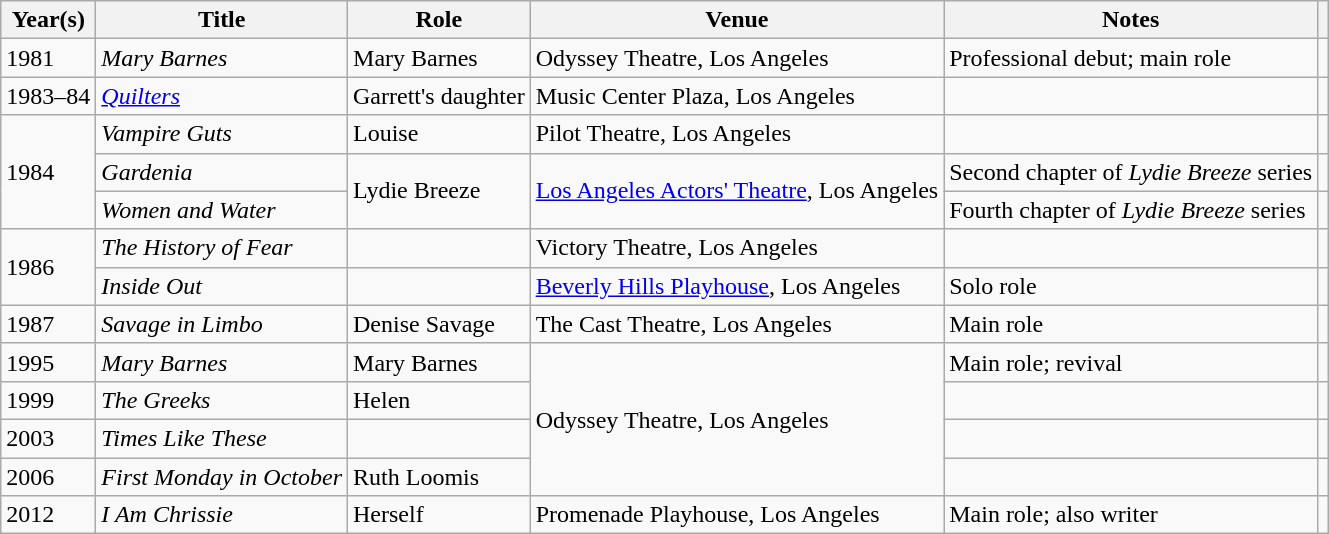<table class="wikitable sortable">
<tr>
<th>Year(s)</th>
<th>Title</th>
<th>Role</th>
<th>Venue</th>
<th>Notes</th>
<th></th>
</tr>
<tr>
<td>1981</td>
<td><em>Mary Barnes</em></td>
<td>Mary Barnes</td>
<td>Odyssey Theatre, Los Angeles</td>
<td>Professional debut; main role</td>
<td></td>
</tr>
<tr>
<td>1983–84</td>
<td><em><a href='#'>Quilters</a></em></td>
<td>Garrett's daughter</td>
<td>Music Center Plaza, Los Angeles</td>
<td></td>
<td></td>
</tr>
<tr>
<td rowspan="3">1984</td>
<td><em>Vampire Guts</em></td>
<td>Louise</td>
<td>Pilot Theatre, Los Angeles</td>
<td></td>
<td></td>
</tr>
<tr>
<td><em>Gardenia</em></td>
<td rowspan="2">Lydie Breeze</td>
<td rowspan="2"><a href='#'>Los Angeles Actors' Theatre</a>, Los Angeles</td>
<td>Second chapter of <em>Lydie Breeze</em> series</td>
<td></td>
</tr>
<tr>
<td><em>Women and Water</em></td>
<td>Fourth chapter of <em>Lydie Breeze</em> series</td>
<td></td>
</tr>
<tr>
<td rowspan="2">1986</td>
<td><em>The History of Fear</em></td>
<td></td>
<td>Victory Theatre, Los Angeles</td>
<td></td>
<td></td>
</tr>
<tr>
<td><em>Inside Out</em></td>
<td></td>
<td><a href='#'>Beverly Hills Playhouse</a>, Los Angeles</td>
<td>Solo role</td>
<td></td>
</tr>
<tr>
<td>1987</td>
<td><em>Savage in Limbo</em></td>
<td>Denise Savage</td>
<td>The Cast Theatre, Los Angeles</td>
<td>Main role</td>
<td></td>
</tr>
<tr>
<td>1995</td>
<td><em>Mary Barnes</em></td>
<td>Mary Barnes</td>
<td rowspan="4">Odyssey Theatre, Los Angeles</td>
<td>Main role; revival</td>
<td></td>
</tr>
<tr>
<td>1999</td>
<td><em>The Greeks</em></td>
<td>Helen</td>
<td></td>
<td></td>
</tr>
<tr>
<td>2003</td>
<td><em>Times Like These</em></td>
<td></td>
<td></td>
<td></td>
</tr>
<tr>
<td>2006</td>
<td><em>First Monday in October</em></td>
<td>Ruth Loomis</td>
<td></td>
<td></td>
</tr>
<tr>
<td>2012</td>
<td><em>I Am Chrissie</em></td>
<td>Herself</td>
<td>Promenade Playhouse, Los Angeles</td>
<td>Main role; also writer</td>
<td></td>
</tr>
</table>
